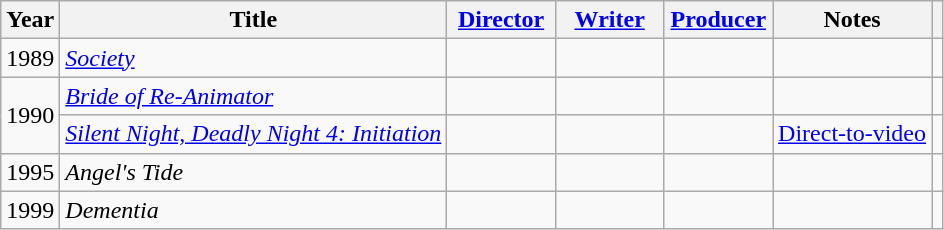<table class="wikitable">
<tr>
<th>Year</th>
<th>Title</th>
<th width="65"><a href='#'>Director</a></th>
<th width="65"><a href='#'>Writer</a></th>
<th width="65"><a href='#'>Producer</a></th>
<th>Notes</th>
<th></th>
</tr>
<tr>
<td>1989</td>
<td><em><a href='#'>Society</a></em></td>
<td></td>
<td></td>
<td></td>
<td></td>
<td></td>
</tr>
<tr>
<td rowspan=2>1990</td>
<td><em><a href='#'>Bride of Re-Animator</a></em></td>
<td></td>
<td></td>
<td></td>
<td></td>
<td></td>
</tr>
<tr>
<td><em><a href='#'>Silent Night, Deadly Night 4: Initiation</a></em></td>
<td></td>
<td></td>
<td></td>
<td><a href='#'>Direct-to-video</a></td>
<td></td>
</tr>
<tr>
<td>1995</td>
<td><em>Angel's Tide</em></td>
<td></td>
<td></td>
<td></td>
<td></td>
<td></td>
</tr>
<tr>
<td>1999</td>
<td><em>Dementia</em></td>
<td></td>
<td></td>
<td></td>
<td></td>
<td></td>
</tr>
</table>
